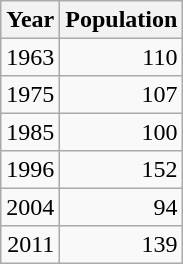<table class="wikitable" style="line-height:1.1em;">
<tr>
<th>Year</th>
<th>Population</th>
</tr>
<tr align="right">
<td>1963</td>
<td>110</td>
</tr>
<tr align="right">
<td>1975</td>
<td>107</td>
</tr>
<tr align="right">
<td>1985</td>
<td>100</td>
</tr>
<tr align="right">
<td>1996</td>
<td>152</td>
</tr>
<tr align="right">
<td>2004</td>
<td>94</td>
</tr>
<tr align="right">
<td>2011</td>
<td>139</td>
</tr>
</table>
